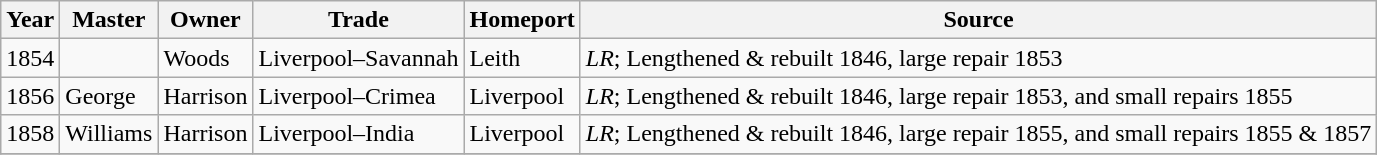<table class=" wikitable">
<tr>
<th>Year</th>
<th>Master</th>
<th>Owner</th>
<th>Trade</th>
<th>Homeport</th>
<th>Source</th>
</tr>
<tr>
<td>1854</td>
<td></td>
<td>Woods</td>
<td>Liverpool–Savannah</td>
<td>Leith</td>
<td><em>LR</em>; Lengthened & rebuilt 1846, large repair 1853</td>
</tr>
<tr>
<td>1856</td>
<td>George</td>
<td>Harrison</td>
<td>Liverpool–Crimea</td>
<td>Liverpool</td>
<td><em>LR</em>; Lengthened & rebuilt 1846, large repair 1853, and small repairs 1855</td>
</tr>
<tr>
<td>1858</td>
<td>Williams</td>
<td>Harrison</td>
<td>Liverpool–India</td>
<td>Liverpool</td>
<td><em>LR</em>; Lengthened & rebuilt 1846, large repair 1855, and small repairs 1855 & 1857</td>
</tr>
<tr>
</tr>
</table>
